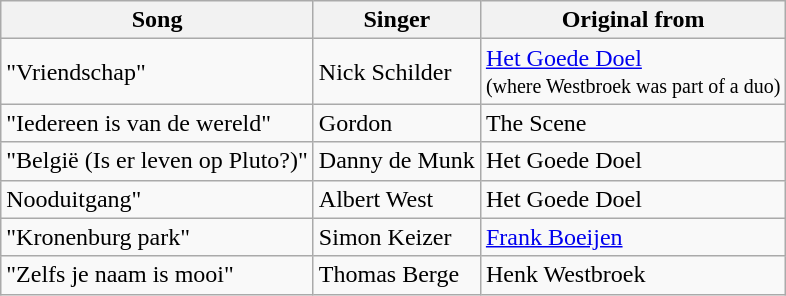<table class="wikitable">
<tr>
<th>Song</th>
<th>Singer</th>
<th>Original from</th>
</tr>
<tr>
<td>"Vriendschap"</td>
<td>Nick Schilder</td>
<td><a href='#'>Het Goede Doel</a><br><small>(where Westbroek was part of a duo)</small></td>
</tr>
<tr>
<td>"Iedereen is van de wereld"</td>
<td>Gordon</td>
<td>The Scene</td>
</tr>
<tr>
<td>"België (Is er leven op Pluto?)"</td>
<td>Danny de Munk</td>
<td>Het Goede Doel</td>
</tr>
<tr>
<td "Nooduitgang (lied)>Nooduitgang"</td>
<td>Albert West</td>
<td>Het Goede Doel</td>
</tr>
<tr>
<td>"Kronenburg park"</td>
<td>Simon Keizer</td>
<td><a href='#'>Frank Boeijen</a></td>
</tr>
<tr>
<td>"Zelfs je naam is mooi"</td>
<td>Thomas Berge</td>
<td>Henk Westbroek</td>
</tr>
</table>
